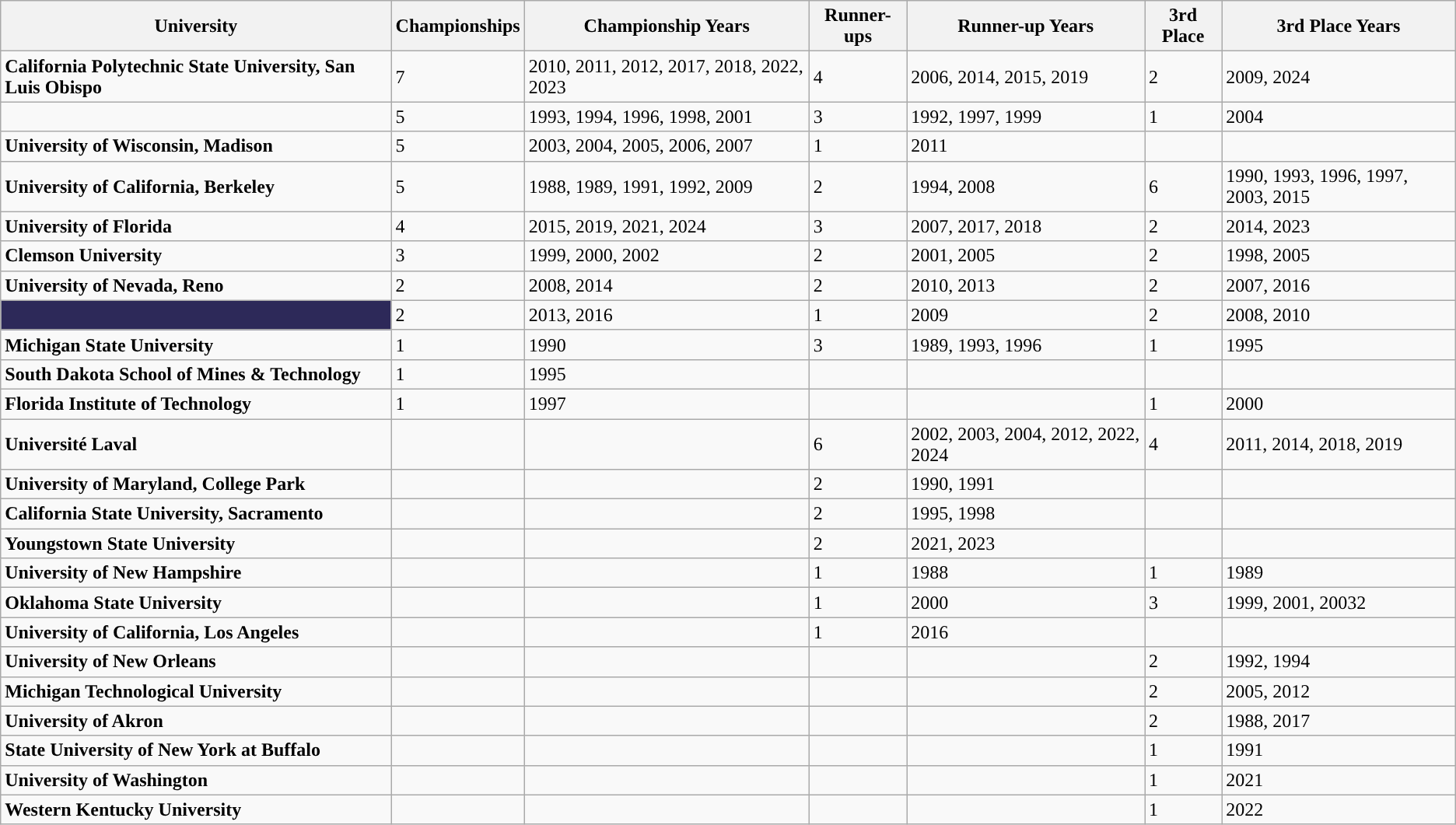<table class="wikitable">
<tr>
<th>University</th>
<th>Championships</th>
<th>Championship Years</th>
<th>Runner-ups</th>
<th>Runner-up Years</th>
<th>3rd Place</th>
<th>3rd Place Years</th>
</tr>
<tr>
<td><strong>California Polytechnic State University, San Luis Obispo</strong></td>
<td>7</td>
<td>2010, 2011, 2012, 2017, 2018, 2022, 2023</td>
<td>4</td>
<td>2006, 2014, 2015, 2019</td>
<td>2</td>
<td>2009, 2024</td>
</tr>
<tr>
<td><strong></strong></td>
<td>5</td>
<td>1993, 1994, 1996, 1998, 2001</td>
<td>3</td>
<td>1992, 1997, 1999</td>
<td>1</td>
<td>2004</td>
</tr>
<tr>
<td><strong>University of Wisconsin, Madison</strong></td>
<td>5</td>
<td>2003, 2004, 2005, 2006, 2007</td>
<td>1</td>
<td>2011</td>
<td></td>
<td></td>
</tr>
<tr>
<td><strong>University of California, Berkeley</strong></td>
<td>5</td>
<td>1988, 1989, 1991, 1992, 2009</td>
<td>2</td>
<td>1994, 2008</td>
<td>6</td>
<td>1990, 1993, 1996, 1997, 2003, 2015</td>
</tr>
<tr>
<td><strong>University of Florida</strong></td>
<td>4</td>
<td>2015, 2019, 2021, 2024</td>
<td>3</td>
<td>2007, 2017, 2018</td>
<td>2</td>
<td>2014, 2023</td>
</tr>
<tr>
<td><strong>Clemson University</strong></td>
<td>3</td>
<td>1999, 2000, 2002</td>
<td>2</td>
<td>2001, 2005</td>
<td>2</td>
<td>1998, 2005</td>
</tr>
<tr>
<td><strong>University of Nevada, Reno</strong></td>
<td>2</td>
<td>2008, 2014</td>
<td>2</td>
<td>2010, 2013</td>
<td>2</td>
<td>2007, 2016</td>
</tr>
<tr>
<td style="background: #2d2959"><strong></strong></td>
<td>2</td>
<td>2013, 2016</td>
<td>1</td>
<td>2009</td>
<td>2</td>
<td>2008, 2010</td>
</tr>
<tr>
<td><strong>Michigan State University</strong></td>
<td>1</td>
<td>1990</td>
<td>3</td>
<td>1989, 1993, 1996</td>
<td>1</td>
<td>1995</td>
</tr>
<tr>
<td><strong>South Dakota School of Mines & Technology</strong></td>
<td>1</td>
<td>1995</td>
<td></td>
<td></td>
<td></td>
<td></td>
</tr>
<tr>
<td><strong>Florida Institute of Technology</strong></td>
<td>1</td>
<td>1997</td>
<td></td>
<td></td>
<td>1</td>
<td>2000</td>
</tr>
<tr>
<td><strong>Université Laval</strong></td>
<td></td>
<td></td>
<td>6</td>
<td>2002, 2003, 2004, 2012, 2022, 2024</td>
<td>4</td>
<td>2011, 2014, 2018, 2019</td>
</tr>
<tr>
<td><strong>University of Maryland, College Park</strong></td>
<td></td>
<td></td>
<td>2</td>
<td>1990, 1991</td>
<td></td>
<td></td>
</tr>
<tr>
<td><strong>California State University, Sacramento</strong></td>
<td></td>
<td></td>
<td>2</td>
<td>1995, 1998</td>
<td></td>
<td></td>
</tr>
<tr>
<td><strong>Youngstown State University</strong></td>
<td></td>
<td></td>
<td>2</td>
<td>2021, 2023</td>
<td></td>
<td></td>
</tr>
<tr>
<td><strong>University of New Hampshire</strong></td>
<td></td>
<td></td>
<td>1</td>
<td>1988</td>
<td>1</td>
<td>1989</td>
</tr>
<tr>
<td><strong>Oklahoma State University</strong></td>
<td></td>
<td></td>
<td>1</td>
<td>2000</td>
<td>3</td>
<td>1999, 2001, 20032</td>
</tr>
<tr>
<td><strong>University of California, Los Angeles</strong></td>
<td></td>
<td></td>
<td>1</td>
<td>2016</td>
<td></td>
<td></td>
</tr>
<tr>
<td><strong>University of New Orleans</strong></td>
<td></td>
<td></td>
<td></td>
<td></td>
<td>2</td>
<td>1992, 1994</td>
</tr>
<tr>
<td><strong>Michigan Technological University</strong></td>
<td></td>
<td></td>
<td></td>
<td></td>
<td>2</td>
<td>2005, 2012</td>
</tr>
<tr>
<td><strong>University of Akron</strong></td>
<td></td>
<td></td>
<td></td>
<td></td>
<td>2</td>
<td>1988, 2017</td>
</tr>
<tr>
<td><strong>State University of New York at Buffalo</strong></td>
<td></td>
<td></td>
<td></td>
<td></td>
<td>1</td>
<td>1991</td>
</tr>
<tr>
<td><strong>University of Washington</strong></td>
<td></td>
<td></td>
<td></td>
<td></td>
<td>1</td>
<td>2021</td>
</tr>
<tr>
<td><strong>Western Kentucky University</strong></td>
<td></td>
<td></td>
<td></td>
<td></td>
<td>1</td>
<td>2022</td>
</tr>
</table>
